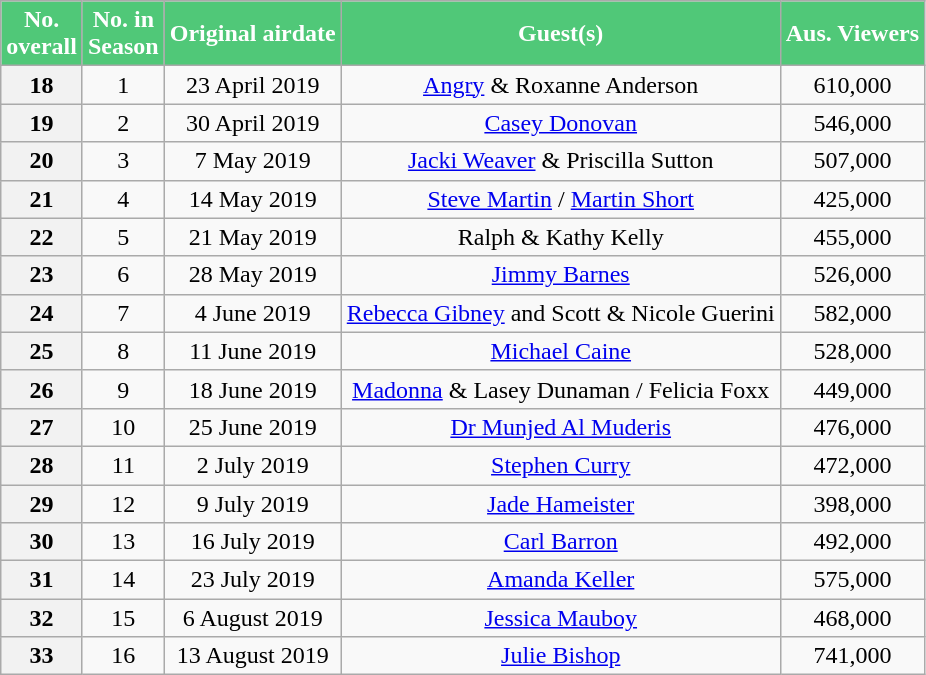<table class="wikitable sortable" style="text-align:center">
<tr>
<th scope="col" style="background:#50C878; color:white;">No. <br>overall</th>
<th scope="col" style="background:#50C878; color:white;">No. in<br>Season</th>
<th scope="col" style="background:#50C878; color:white;">Original airdate</th>
<th scope="col" style="background:#50C878; color:white;">Guest(s)</th>
<th scope="row" style="background:#50C878; color:white;">Aus. Viewers</th>
</tr>
<tr>
<th>18</th>
<td>1</td>
<td>23 April 2019</td>
<td><a href='#'>Angry</a> & Roxanne Anderson</td>
<td>610,000</td>
</tr>
<tr>
<th>19</th>
<td>2</td>
<td>30 April 2019</td>
<td><a href='#'>Casey Donovan</a></td>
<td>546,000</td>
</tr>
<tr>
<th>20</th>
<td>3</td>
<td>7 May 2019</td>
<td><a href='#'>Jacki Weaver</a> & Priscilla Sutton</td>
<td>507,000</td>
</tr>
<tr>
<th>21</th>
<td>4</td>
<td>14 May 2019</td>
<td><a href='#'>Steve Martin</a> / <a href='#'>Martin Short</a></td>
<td>425,000</td>
</tr>
<tr>
<th>22</th>
<td>5</td>
<td>21 May 2019</td>
<td>Ralph & Kathy Kelly</td>
<td>455,000</td>
</tr>
<tr>
<th>23</th>
<td>6</td>
<td>28 May 2019</td>
<td><a href='#'>Jimmy Barnes</a></td>
<td>526,000</td>
</tr>
<tr>
<th>24</th>
<td>7</td>
<td>4 June 2019</td>
<td><a href='#'>Rebecca Gibney</a> and Scott & Nicole Guerini</td>
<td>582,000</td>
</tr>
<tr>
<th>25</th>
<td>8</td>
<td>11 June 2019</td>
<td><a href='#'>Michael Caine</a></td>
<td>528,000</td>
</tr>
<tr>
<th>26</th>
<td>9</td>
<td>18 June 2019</td>
<td><a href='#'>Madonna</a> & Lasey Dunaman / Felicia Foxx</td>
<td>449,000</td>
</tr>
<tr>
<th>27</th>
<td>10</td>
<td>25 June 2019</td>
<td><a href='#'>Dr Munjed Al Muderis</a></td>
<td>476,000</td>
</tr>
<tr>
<th>28</th>
<td>11</td>
<td>2 July 2019</td>
<td><a href='#'>Stephen Curry</a></td>
<td>472,000</td>
</tr>
<tr>
<th>29</th>
<td>12</td>
<td>9 July 2019</td>
<td><a href='#'>Jade Hameister</a></td>
<td>398,000</td>
</tr>
<tr>
<th>30</th>
<td>13</td>
<td>16 July 2019</td>
<td><a href='#'>Carl Barron</a></td>
<td>492,000</td>
</tr>
<tr>
<th>31</th>
<td>14</td>
<td>23 July 2019</td>
<td><a href='#'>Amanda Keller</a></td>
<td>575,000</td>
</tr>
<tr>
<th>32</th>
<td>15</td>
<td>6 August 2019</td>
<td><a href='#'>Jessica Mauboy</a></td>
<td>468,000</td>
</tr>
<tr>
<th>33</th>
<td>16</td>
<td>13 August 2019</td>
<td><a href='#'>Julie Bishop</a></td>
<td>741,000</td>
</tr>
</table>
